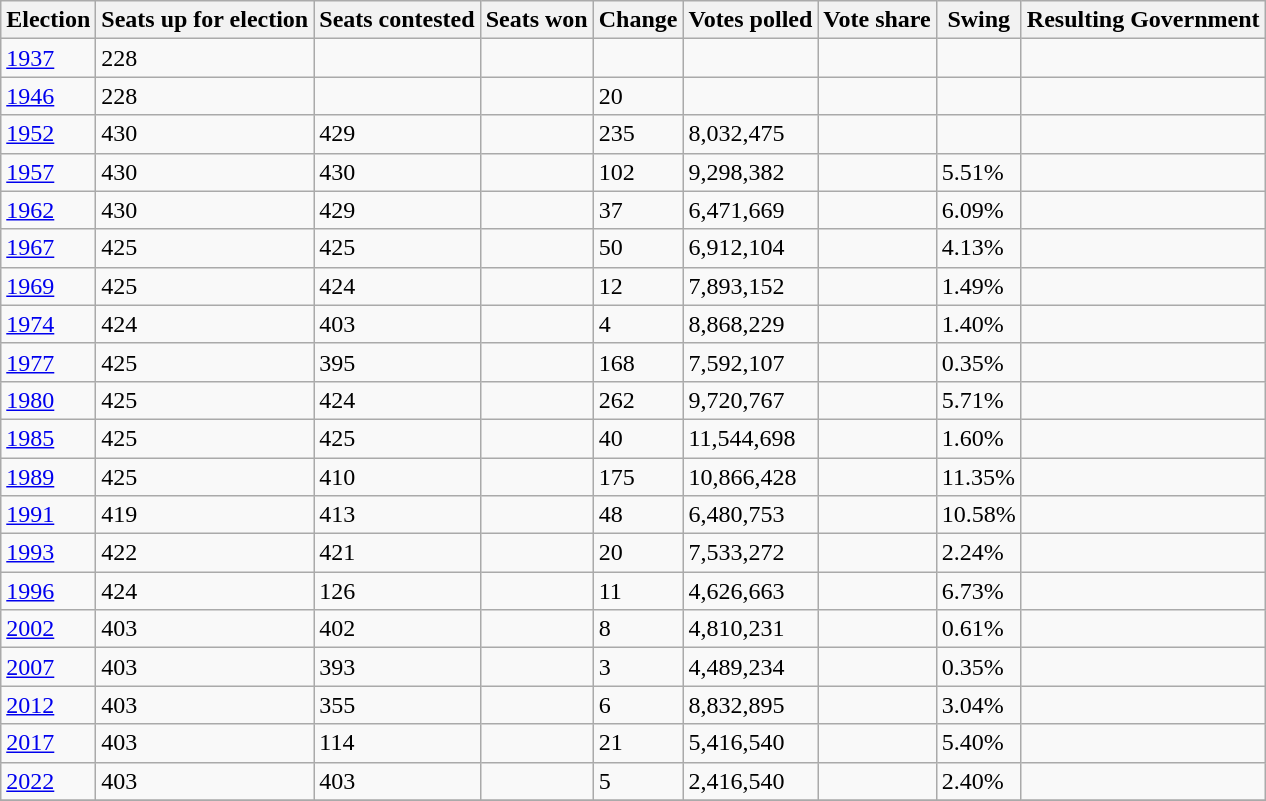<table class="wikitable sortable mw-collapsible">
<tr>
<th align=center>Election</th>
<th>Seats up for election</th>
<th>Seats contested</th>
<th>Seats won</th>
<th>Change</th>
<th>Votes polled</th>
<th>Vote share</th>
<th>Swing</th>
<th>Resulting Government</th>
</tr>
<tr>
<td><a href='#'>1937</a></td>
<td>228</td>
<td></td>
<td></td>
<td></td>
<td></td>
<td></td>
<td></td>
<td></td>
</tr>
<tr>
<td><a href='#'>1946</a></td>
<td>228</td>
<td></td>
<td></td>
<td> 20</td>
<td></td>
<td></td>
<td></td>
<td></td>
</tr>
<tr>
<td><a href='#'>1952</a></td>
<td>430</td>
<td>429</td>
<td></td>
<td> 235</td>
<td>8,032,475</td>
<td></td>
<td></td>
<td></td>
</tr>
<tr>
<td><a href='#'>1957</a></td>
<td>430</td>
<td>430</td>
<td></td>
<td> 102</td>
<td>9,298,382</td>
<td></td>
<td> 5.51%</td>
<td></td>
</tr>
<tr>
<td><a href='#'>1962</a></td>
<td>430</td>
<td>429</td>
<td></td>
<td> 37</td>
<td>6,471,669</td>
<td></td>
<td> 6.09%</td>
<td></td>
</tr>
<tr>
<td><a href='#'>1967</a></td>
<td>425</td>
<td>425</td>
<td></td>
<td> 50</td>
<td>6,912,104</td>
<td></td>
<td> 4.13%</td>
<td></td>
</tr>
<tr>
<td><a href='#'>1969</a></td>
<td>425</td>
<td>424</td>
<td></td>
<td> 12</td>
<td>7,893,152</td>
<td></td>
<td> 1.49%</td>
<td></td>
</tr>
<tr>
<td><a href='#'>1974</a></td>
<td>424</td>
<td>403</td>
<td></td>
<td> 4</td>
<td>8,868,229</td>
<td></td>
<td> 1.40%</td>
<td></td>
</tr>
<tr>
<td><a href='#'>1977</a></td>
<td>425</td>
<td>395</td>
<td></td>
<td> 168</td>
<td>7,592,107</td>
<td></td>
<td> 0.35%</td>
<td></td>
</tr>
<tr>
<td><a href='#'>1980</a></td>
<td>425</td>
<td>424</td>
<td></td>
<td> 262</td>
<td>9,720,767</td>
<td></td>
<td> 5.71%</td>
<td></td>
</tr>
<tr>
<td><a href='#'>1985</a></td>
<td>425</td>
<td>425</td>
<td></td>
<td> 40</td>
<td>11,544,698</td>
<td></td>
<td> 1.60%</td>
<td></td>
</tr>
<tr>
<td><a href='#'>1989</a></td>
<td>425</td>
<td>410</td>
<td></td>
<td> 175</td>
<td>10,866,428</td>
<td></td>
<td> 11.35%</td>
<td></td>
</tr>
<tr>
<td><a href='#'>1991</a></td>
<td>419</td>
<td>413</td>
<td></td>
<td> 48</td>
<td>6,480,753</td>
<td></td>
<td> 10.58%</td>
<td></td>
</tr>
<tr>
<td><a href='#'>1993</a></td>
<td>422</td>
<td>421</td>
<td></td>
<td> 20</td>
<td>7,533,272</td>
<td></td>
<td> 2.24%</td>
<td></td>
</tr>
<tr>
<td><a href='#'>1996</a></td>
<td>424</td>
<td>126</td>
<td></td>
<td> 11</td>
<td>4,626,663</td>
<td></td>
<td> 6.73%</td>
<td></td>
</tr>
<tr>
<td><a href='#'>2002</a></td>
<td>403</td>
<td>402</td>
<td></td>
<td> 8</td>
<td>4,810,231</td>
<td></td>
<td> 0.61%</td>
<td></td>
</tr>
<tr>
<td><a href='#'>2007</a></td>
<td>403</td>
<td>393</td>
<td></td>
<td> 3</td>
<td>4,489,234</td>
<td></td>
<td> 0.35%</td>
<td></td>
</tr>
<tr>
<td><a href='#'>2012</a></td>
<td>403</td>
<td>355</td>
<td></td>
<td> 6</td>
<td>8,832,895</td>
<td></td>
<td> 3.04%</td>
<td></td>
</tr>
<tr>
<td><a href='#'>2017</a></td>
<td>403</td>
<td>114</td>
<td></td>
<td> 21</td>
<td>5,416,540</td>
<td></td>
<td> 5.40%</td>
<td></td>
</tr>
<tr>
<td><a href='#'>2022</a></td>
<td>403</td>
<td>403</td>
<td></td>
<td> 5</td>
<td>2,416,540</td>
<td></td>
<td> 2.40%</td>
<td></td>
</tr>
<tr>
</tr>
</table>
